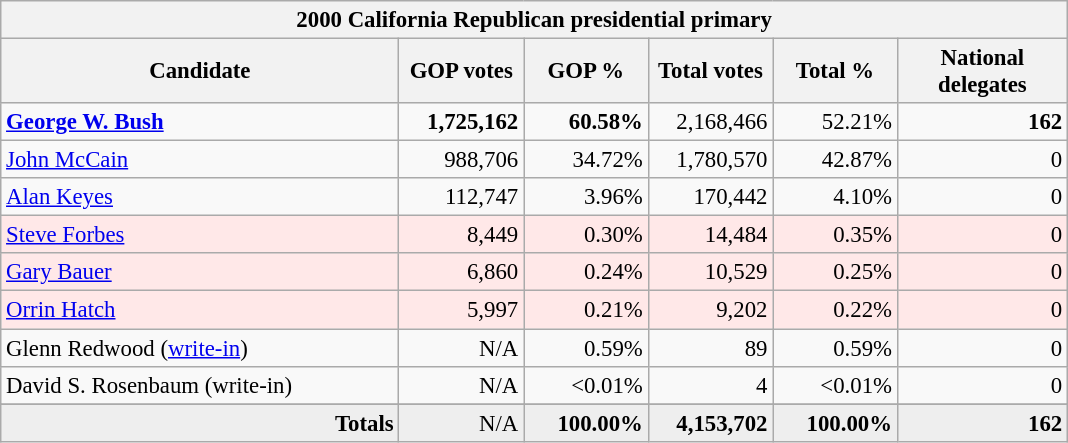<table class="wikitable" style="font-size:95%;">
<tr>
<th colspan="6">2000 California Republican presidential primary</th>
</tr>
<tr>
<th style="width: 17em">Candidate</th>
<th style="width: 5em">GOP votes</th>
<th style="width: 5em">GOP %</th>
<th style="width: 5em">Total votes</th>
<th style="width: 5em">Total %</th>
<th style="width: 7em">National delegates</th>
</tr>
<tr>
<td><strong><a href='#'>George W. Bush</a></strong></td>
<td align="right"><strong>1,725,162</strong></td>
<td align="right"><strong>60.58%</strong></td>
<td align="right">2,168,466</td>
<td align="right">52.21%</td>
<td align="right"><strong>162</strong></td>
</tr>
<tr>
<td><a href='#'>John McCain</a></td>
<td align="right">988,706</td>
<td align="right">34.72%</td>
<td align="right">1,780,570</td>
<td align="right">42.87%</td>
<td align="right">0</td>
</tr>
<tr>
<td><a href='#'>Alan Keyes</a></td>
<td align="right">112,747</td>
<td align="right">3.96%</td>
<td align="right">170,442</td>
<td align="right">4.10%</td>
<td align="right">0</td>
</tr>
<tr bgcolor=#FFE8E8>
<td><a href='#'>Steve Forbes</a></td>
<td align="right">8,449</td>
<td align="right">0.30%</td>
<td align="right">14,484</td>
<td align="right">0.35%</td>
<td align="right">0</td>
</tr>
<tr bgcolor=#FFE8E8>
<td><a href='#'>Gary Bauer</a></td>
<td align="right">6,860</td>
<td align="right">0.24%</td>
<td align="right">10,529</td>
<td align="right">0.25%</td>
<td align="right">0</td>
</tr>
<tr bgcolor=#FFE8E8>
<td><a href='#'>Orrin Hatch</a></td>
<td align="right">5,997</td>
<td align="right">0.21%</td>
<td align="right">9,202</td>
<td align="right">0.22%</td>
<td align="right">0</td>
</tr>
<tr>
<td>Glenn Redwood (<a href='#'>write-in</a>)</td>
<td align="right">N/A</td>
<td align="right">0.59%</td>
<td align="right">89</td>
<td align="right">0.59%</td>
<td align="right">0</td>
</tr>
<tr>
<td>David S. Rosenbaum (write-in)</td>
<td align="right">N/A</td>
<td align="right"><0.01%</td>
<td align="right">4</td>
<td align="right"><0.01%</td>
<td align="right">0</td>
</tr>
<tr>
</tr>
<tr bgcolor="#EEEEEE">
<td align="right"><strong>Totals</strong></td>
<td align="right">N/A</td>
<td align="right"><strong>100.00%</strong></td>
<td align="right"><strong>4,153,702</strong></td>
<td align="right"><strong>100.00%</strong></td>
<td align="right"><strong>162</strong></td>
</tr>
</table>
